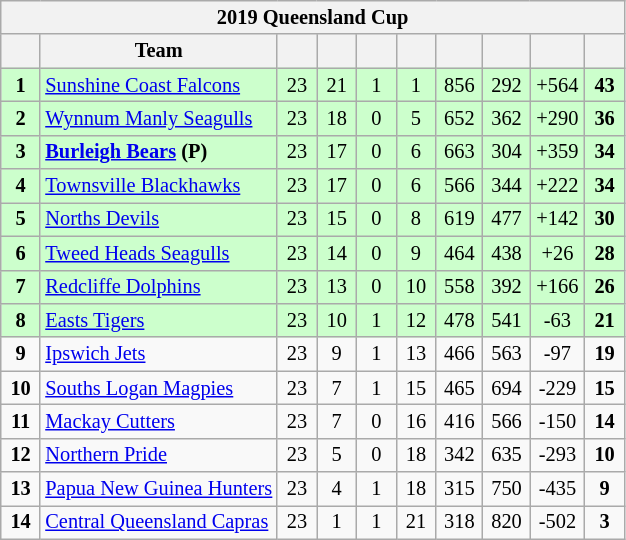<table class="wikitable" style="text-align:center; font-size:85%;">
<tr>
<th colspan="11">2019 Queensland Cup</th>
</tr>
<tr>
<th width="20"></th>
<th>Team</th>
<th width="20"></th>
<th width="20"></th>
<th width="20"></th>
<th width="20"></th>
<th width="25"></th>
<th width="25"></th>
<th width="30"></th>
<th width="20"></th>
</tr>
<tr style="background: #ccffcc;">
<td><strong>1</strong></td>
<td style="text-align:left;"> <a href='#'>Sunshine Coast Falcons</a></td>
<td>23</td>
<td>21</td>
<td>1</td>
<td>1</td>
<td>856</td>
<td>292</td>
<td>+564</td>
<td><strong>43</strong></td>
</tr>
<tr style="background: #ccffcc;">
<td><strong>2</strong></td>
<td style="text-align:left;"> <a href='#'>Wynnum Manly Seagulls</a></td>
<td>23</td>
<td>18</td>
<td>0</td>
<td>5</td>
<td>652</td>
<td>362</td>
<td>+290</td>
<td><strong>36</strong></td>
</tr>
<tr style="background: #ccffcc;">
<td><strong>3</strong></td>
<td style="text-align:left;"> <strong><a href='#'>Burleigh Bears</a> (P)</strong></td>
<td>23</td>
<td>17</td>
<td>0</td>
<td>6</td>
<td>663</td>
<td>304</td>
<td>+359</td>
<td><strong>34</strong></td>
</tr>
<tr style="background: #ccffcc;">
<td><strong>4</strong></td>
<td style="text-align:left;"> <a href='#'>Townsville Blackhawks</a></td>
<td>23</td>
<td>17</td>
<td>0</td>
<td>6</td>
<td>566</td>
<td>344</td>
<td>+222</td>
<td><strong>34</strong></td>
</tr>
<tr style="background: #ccffcc;">
<td><strong>5</strong></td>
<td style="text-align:left;"> <a href='#'>Norths Devils</a></td>
<td>23</td>
<td>15</td>
<td>0</td>
<td>8</td>
<td>619</td>
<td>477</td>
<td>+142</td>
<td><strong>30</strong></td>
</tr>
<tr style="background: #ccffcc;">
<td><strong>6</strong></td>
<td style="text-align:left;"> <a href='#'>Tweed Heads Seagulls</a></td>
<td>23</td>
<td>14</td>
<td>0</td>
<td>9</td>
<td>464</td>
<td>438</td>
<td>+26</td>
<td><strong>28</strong></td>
</tr>
<tr style="background: #ccffcc;">
<td><strong>7</strong></td>
<td style="text-align:left;"> <a href='#'>Redcliffe Dolphins</a></td>
<td>23</td>
<td>13</td>
<td>0</td>
<td>10</td>
<td>558</td>
<td>392</td>
<td>+166</td>
<td><strong>26</strong></td>
</tr>
<tr style="background: #ccffcc;">
<td><strong>8</strong></td>
<td style="text-align:left;"> <a href='#'>Easts Tigers</a></td>
<td>23</td>
<td>10</td>
<td>1</td>
<td>12</td>
<td>478</td>
<td>541</td>
<td>-63</td>
<td><strong>21</strong></td>
</tr>
<tr>
<td><strong>9</strong></td>
<td style="text-align:left;"> <a href='#'>Ipswich Jets</a></td>
<td>23</td>
<td>9</td>
<td>1</td>
<td>13</td>
<td>466</td>
<td>563</td>
<td>-97</td>
<td><strong>19</strong></td>
</tr>
<tr>
<td><strong>10</strong></td>
<td style="text-align:left;"> <a href='#'>Souths Logan Magpies</a></td>
<td>23</td>
<td>7</td>
<td>1</td>
<td>15</td>
<td>465</td>
<td>694</td>
<td>-229</td>
<td><strong>15</strong></td>
</tr>
<tr>
<td><strong>11</strong></td>
<td style="text-align:left;"> <a href='#'>Mackay Cutters</a></td>
<td>23</td>
<td>7</td>
<td>0</td>
<td>16</td>
<td>416</td>
<td>566</td>
<td>-150</td>
<td><strong>14</strong></td>
</tr>
<tr>
<td><strong>12</strong></td>
<td style="text-align:left;"> <a href='#'>Northern Pride</a></td>
<td>23</td>
<td>5</td>
<td>0</td>
<td>18</td>
<td>342</td>
<td>635</td>
<td>-293</td>
<td><strong>10</strong></td>
</tr>
<tr>
<td><strong>13</strong></td>
<td style="text-align:left;"> <a href='#'>Papua New Guinea Hunters</a></td>
<td>23</td>
<td>4</td>
<td>1</td>
<td>18</td>
<td>315</td>
<td>750</td>
<td>-435</td>
<td><strong>9</strong></td>
</tr>
<tr>
<td><strong>14</strong></td>
<td style="text-align:left;"> <a href='#'>Central Queensland Capras</a></td>
<td>23</td>
<td>1</td>
<td>1</td>
<td>21</td>
<td>318</td>
<td>820</td>
<td>-502</td>
<td><strong>3</strong></td>
</tr>
</table>
